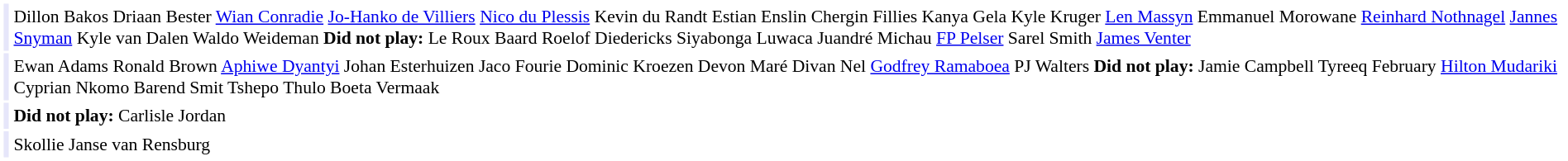<table cellpadding="2" style="border: 1px solid white; font-size:90%;">
<tr>
<td colspan="2" align="right" bgcolor="lavender"></td>
<td align="left">Dillon Bakos Driaan Bester <a href='#'>Wian Conradie</a> <a href='#'>Jo-Hanko de Villiers</a> <a href='#'>Nico du Plessis</a> Kevin du Randt Estian Enslin Chergin Fillies Kanya Gela Kyle Kruger <a href='#'>Len Massyn</a> Emmanuel Morowane <a href='#'>Reinhard Nothnagel</a> <a href='#'>Jannes Snyman</a> Kyle van Dalen Waldo Weideman <strong>Did not play:</strong> Le Roux Baard Roelof Diedericks Siyabonga Luwaca Juandré Michau <a href='#'>FP Pelser</a> Sarel Smith <a href='#'>James Venter</a></td>
</tr>
<tr>
<td colspan="2" align="right" bgcolor="lavender"></td>
<td align="left">Ewan Adams Ronald Brown <a href='#'>Aphiwe Dyantyi</a> Johan Esterhuizen Jaco Fourie Dominic Kroezen Devon Maré Divan Nel <a href='#'>Godfrey Ramaboea</a> PJ Walters <strong>Did not play:</strong> Jamie Campbell Tyreeq February <a href='#'>Hilton Mudariki</a> Cyprian Nkomo Barend Smit Tshepo Thulo Boeta Vermaak</td>
</tr>
<tr>
<td colspan="2" align="right" bgcolor="lavender"></td>
<td align="left"><strong>Did not play:</strong> Carlisle Jordan</td>
</tr>
<tr>
<td colspan="2" align="right" bgcolor="lavender"></td>
<td align="left">Skollie Janse van Rensburg</td>
</tr>
</table>
